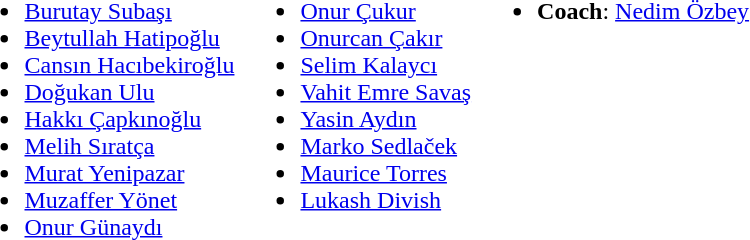<table>
<tr valign="top">
<td><br><ul><li> <a href='#'>Burutay Subaşı</a></li><li> <a href='#'>Beytullah Hatipoğlu</a></li><li> <a href='#'>Cansın Hacıbekiroğlu</a></li><li> <a href='#'>Doğukan Ulu</a></li><li> <a href='#'>Hakkı Çapkınoğlu</a></li><li> <a href='#'>Melih Sıratça</a></li><li> <a href='#'>Murat Yenipazar</a></li><li> <a href='#'>Muzaffer Yönet</a></li><li> <a href='#'>Onur Günaydı</a></li></ul></td>
<td><br><ul><li> <a href='#'>Onur Çukur</a></li><li> <a href='#'>Onurcan Çakır</a></li><li> <a href='#'>Selim Kalaycı</a></li><li> <a href='#'>Vahit Emre Savaş</a></li><li> <a href='#'>Yasin Aydın</a></li><li> <a href='#'>Marko Sedlaček</a></li><li> <a href='#'>Maurice Torres</a></li><li>  <a href='#'>Lukash Divish</a></li></ul></td>
<td><br><ul><li><strong>Coach</strong>:  <a href='#'>Nedim Özbey</a></li></ul></td>
</tr>
</table>
